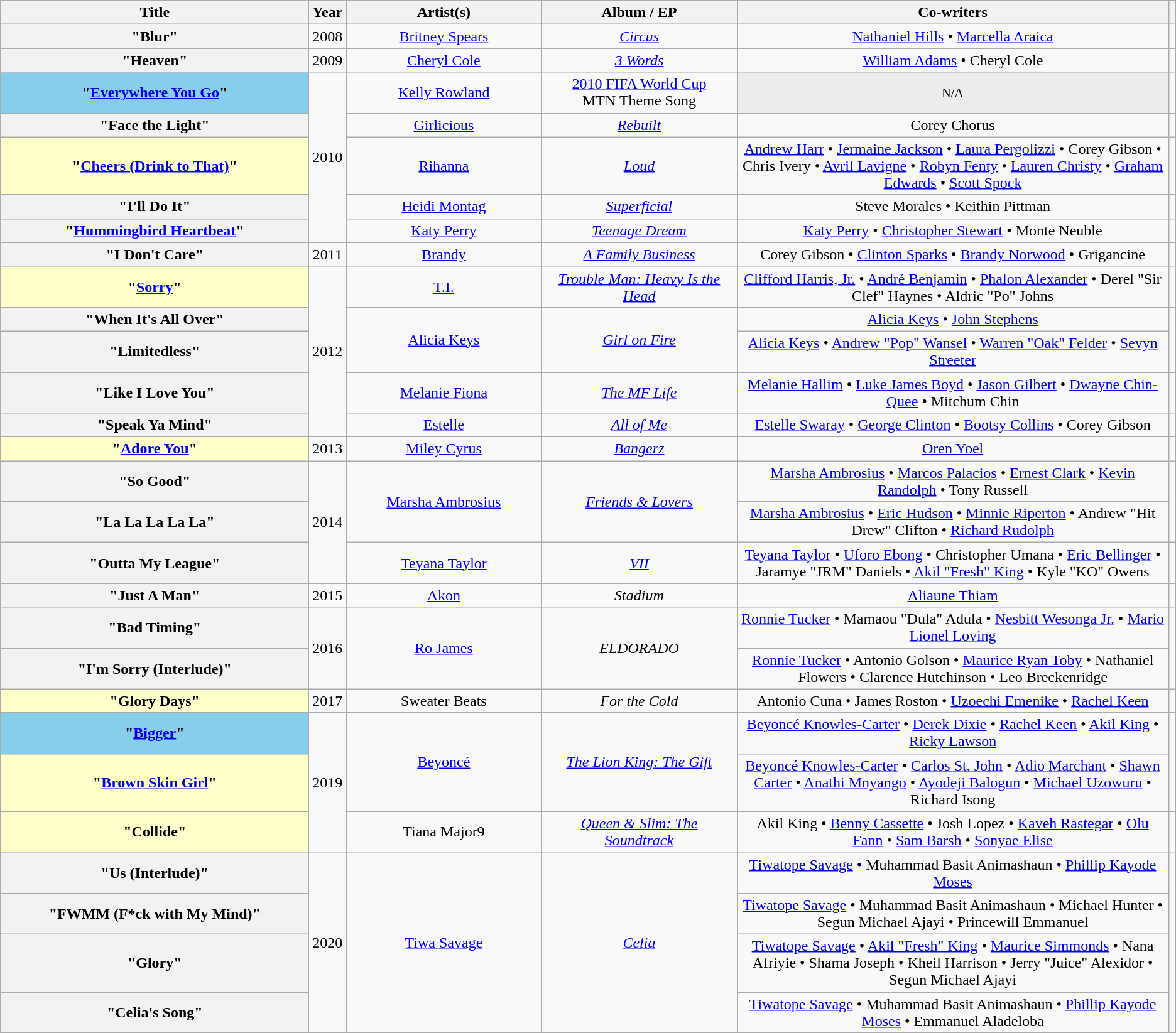<table class="wikitable sortable plainrowheaders" style="text-align:center;">
<tr>
<th scope="col", style="width:320px;">Title</th>
<th scope="col">Year</th>
<th scope="col", style="width:200px;">Artist(s)</th>
<th scope="col", style="width:200px;">Album / EP</th>
<th scope="col">Co-writers</th>
<th scope="col"></th>
</tr>
<tr>
<th scope="row">"Blur"</th>
<td>2008</td>
<td><a href='#'>Britney Spears</a></td>
<td><em><a href='#'>Circus</a></em></td>
<td><a href='#'>Nathaniel Hills</a> • <a href='#'>Marcella Araica</a></td>
<td></td>
</tr>
<tr>
<th scope="row">"Heaven" </th>
<td>2009</td>
<td><a href='#'>Cheryl Cole</a></td>
<td><em><a href='#'>3 Words</a></em></td>
<td><a href='#'>William Adams</a> • Cheryl Cole</td>
<td></td>
</tr>
<tr>
<th scope="row", style="background-color:#87CEEB">"<a href='#'>Everywhere You Go</a>" </th>
<td rowspan="5">2010</td>
<td><a href='#'>Kelly Rowland</a></td>
<td><a href='#'>2010 FIFA World Cup</a><br>MTN Theme Song</td>
<td bgcolor="#ECECEC"><div><small>N/A</small></div></td>
<td></td>
</tr>
<tr>
<th scope="row">"Face the Light"</th>
<td><a href='#'>Girlicious</a></td>
<td><em><a href='#'>Rebuilt</a></em></td>
<td>Corey Chorus</td>
<td></td>
</tr>
<tr>
<th scope="row", style="background-color:#ffffcc">"<a href='#'>Cheers (Drink to That)</a>"</th>
<td><a href='#'>Rihanna</a></td>
<td><em><a href='#'>Loud</a></em></td>
<td><a href='#'>Andrew Harr</a> • <a href='#'>Jermaine Jackson</a> • <a href='#'>Laura Pergolizzi</a> • Corey Gibson • Chris Ivery • <a href='#'>Avril Lavigne</a> • <a href='#'>Robyn Fenty</a> • <a href='#'>Lauren Christy</a> • <a href='#'>Graham Edwards</a> • <a href='#'>Scott Spock</a></td>
<td></td>
</tr>
<tr>
<th scope="row">"I'll Do It"</th>
<td><a href='#'>Heidi Montag</a></td>
<td><em><a href='#'>Superficial</a></em></td>
<td>Steve Morales • Keithin Pittman</td>
<td></td>
</tr>
<tr>
<th scope="row">"<a href='#'>Hummingbird Heartbeat</a>"</th>
<td><a href='#'>Katy Perry</a></td>
<td><em><a href='#'>Teenage Dream</a></em></td>
<td><a href='#'>Katy Perry</a> • <a href='#'>Christopher Stewart</a> • Monte Neuble</td>
<td></td>
</tr>
<tr>
<th scope="row">"I Don't Care"</th>
<td>2011</td>
<td><a href='#'>Brandy</a></td>
<td><em><a href='#'>A Family Business</a></em></td>
<td>Corey Gibson • <a href='#'>Clinton Sparks</a> • <a href='#'>Brandy Norwood</a> • Grigancine</td>
<td></td>
</tr>
<tr>
<th scope="row", style="background-color:#ffffcc">"<a href='#'>Sorry</a>" </th>
<td rowspan="5">2012</td>
<td><a href='#'>T.I.</a></td>
<td><em><a href='#'>Trouble Man: Heavy Is the Head</a></em></td>
<td><a href='#'>Clifford Harris, Jr.</a> • <a href='#'>André Benjamin</a> • <a href='#'>Phalon Alexander</a> • Derel "Sir Clef" Haynes • Aldric "Po" Johns</td>
<td></td>
</tr>
<tr>
<th scope="row">"When It's All Over"</th>
<td rowspan="2"><a href='#'>Alicia Keys</a></td>
<td rowspan="2"><em><a href='#'>Girl on Fire</a></em></td>
<td><a href='#'>Alicia Keys</a> • <a href='#'>John Stephens</a></td>
<td rowspan="2"></td>
</tr>
<tr>
<th scope="row">"Limitedless"</th>
<td><a href='#'>Alicia Keys</a> • <a href='#'>Andrew "Pop" Wansel</a> • <a href='#'>Warren "Oak" Felder</a> • <a href='#'>Sevyn Streeter</a></td>
</tr>
<tr>
<th scope="row">"Like I Love You"</th>
<td><a href='#'>Melanie Fiona</a></td>
<td><em><a href='#'>The MF Life</a></em></td>
<td><a href='#'>Melanie Hallim</a> • <a href='#'>Luke James Boyd</a> • <a href='#'>Jason Gilbert</a> • <a href='#'>Dwayne Chin-Quee</a> • Mitchum Chin</td>
<td></td>
</tr>
<tr>
<th scope="row">"Speak Ya Mind"</th>
<td><a href='#'>Estelle</a></td>
<td><em><a href='#'>All of Me</a></em></td>
<td><a href='#'>Estelle Swaray</a> • <a href='#'>George Clinton</a> • <a href='#'>Bootsy Collins</a> • Corey Gibson</td>
<td></td>
</tr>
<tr>
<th scope="row", style="background-color:#ffffcc">"<a href='#'>Adore You</a>"</th>
<td>2013</td>
<td><a href='#'>Miley Cyrus</a></td>
<td><em><a href='#'>Bangerz</a></em></td>
<td><a href='#'>Oren Yoel</a></td>
<td></td>
</tr>
<tr>
<th scope="row">"So Good"</th>
<td rowspan="3">2014</td>
<td rowspan="2"><a href='#'>Marsha Ambrosius</a></td>
<td rowspan="2"><em><a href='#'>Friends & Lovers</a></em></td>
<td><a href='#'>Marsha Ambrosius</a> • <a href='#'>Marcos Palacios</a> • <a href='#'>Ernest Clark</a> • <a href='#'>Kevin Randolph</a> • Tony Russell</td>
<td rowspan="2"></td>
</tr>
<tr>
<th scope="row">"La La La La La"</th>
<td><a href='#'>Marsha Ambrosius</a> • <a href='#'>Eric Hudson</a> • <a href='#'>Minnie Riperton</a> • Andrew "Hit Drew" Clifton • <a href='#'>Richard Rudolph</a></td>
</tr>
<tr>
<th scope="row">"Outta My League"</th>
<td><a href='#'>Teyana Taylor</a></td>
<td><em><a href='#'>VII</a></em></td>
<td><a href='#'>Teyana Taylor</a> • <a href='#'>Uforo Ebong</a> • Christopher Umana • <a href='#'>Eric Bellinger</a> • Jaramye "JRM" Daniels • <a href='#'>Akil "Fresh" King</a> • Kyle "KO" Owens</td>
<td></td>
</tr>
<tr>
<th scope="row">"Just A Man" </th>
<td>2015</td>
<td><a href='#'>Akon</a></td>
<td><em>Stadium</em></td>
<td><a href='#'>Aliaune Thiam</a></td>
<td></td>
</tr>
<tr>
<th scope="row">"Bad Timing"</th>
<td rowspan="2">2016</td>
<td rowspan="2"><a href='#'>Ro James</a></td>
<td rowspan="2"><em>ELDORADO</em></td>
<td><a href='#'>Ronnie Tucker</a> • Mamaou "Dula" Adula • <a href='#'>Nesbitt Wesonga Jr.</a> • <a href='#'>Mario Lionel Loving</a></td>
<td rowspan="2"></td>
</tr>
<tr>
<th scope="row">"I'm Sorry (Interlude)"</th>
<td><a href='#'>Ronnie Tucker</a> • Antonio Golson • <a href='#'>Maurice Ryan Toby</a> • Nathaniel Flowers • Clarence Hutchinson • Leo Breckenridge</td>
</tr>
<tr>
<th scope="row", style="background-color:#ffffcc">"Glory Days" </th>
<td>2017</td>
<td>Sweater Beats</td>
<td><em>For the Cold</em></td>
<td>Antonio Cuna • James Roston • <a href='#'>Uzoechi Emenike</a> • <a href='#'>Rachel Keen</a></td>
<td></td>
</tr>
<tr>
<th scope="row", style="background-color:#87CEEB">"<a href='#'>Bigger</a>"</th>
<td rowspan="3">2019</td>
<td rowspan="2"><a href='#'>Beyoncé</a></td>
<td rowspan="2"><em><a href='#'>The Lion King: The Gift</a></em></td>
<td><a href='#'>Beyoncé Knowles-Carter</a> • <a href='#'>Derek Dixie</a> • <a href='#'>Rachel Keen</a> • <a href='#'>Akil King</a> • <a href='#'>Ricky Lawson</a></td>
<td rowspan="2"></td>
</tr>
<tr>
<th scope="row", style="background-color:#ffffcc">"<a href='#'>Brown Skin Girl</a>" </th>
<td><a href='#'>Beyoncé Knowles-Carter</a> • <a href='#'>Carlos St. John</a> • <a href='#'>Adio Marchant</a> • <a href='#'>Shawn Carter</a> • <a href='#'>Anathi Mnyango</a> • <a href='#'>Ayodeji Balogun</a> • <a href='#'>Michael Uzowuru</a> • Richard Isong</td>
</tr>
<tr>
<th scope="row", style="background-color:#ffffcc">"Collide" </th>
<td>Tiana Major9</td>
<td><em><a href='#'>Queen & Slim: The Soundtrack</a></em></td>
<td>Akil King • <a href='#'>Benny Cassette</a> • Josh Lopez • <a href='#'>Kaveh Rastegar</a> • <a href='#'>Olu Fann</a> • <a href='#'>Sam Barsh</a> • <a href='#'>Sonyae Elise</a></td>
<td></td>
</tr>
<tr>
<th scope="row">"Us (Interlude)"</th>
<td rowspan="4">2020</td>
<td rowspan="4"><a href='#'>Tiwa Savage</a></td>
<td rowspan="4"><em><a href='#'>Celia</a></em></td>
<td><a href='#'>Tiwatope Savage</a> • Muhammad Basit Animashaun • <a href='#'>Phillip Kayode Moses</a></td>
<td rowspan="4"></td>
</tr>
<tr>
<th scope="row">"FWMM (F*ck with My Mind)"</th>
<td><a href='#'>Tiwatope Savage</a> • Muhammad Basit Animashaun • Michael Hunter • Segun Michael Ajayi • Princewill Emmanuel</td>
</tr>
<tr>
<th scope="row">"Glory"</th>
<td><a href='#'>Tiwatope Savage</a> • <a href='#'>Akil "Fresh" King</a> • <a href='#'>Maurice Simmonds</a> • Nana Afriyie • Shama Joseph • Kheil Harrison • Jerry "Juice" Alexidor • Segun Michael Ajayi</td>
</tr>
<tr>
<th scope="row">"Celia's Song"</th>
<td><a href='#'>Tiwatope Savage</a> • Muhammad Basit Animashaun • <a href='#'>Phillip Kayode Moses</a> • Emmanuel Aladeloba</td>
</tr>
</table>
